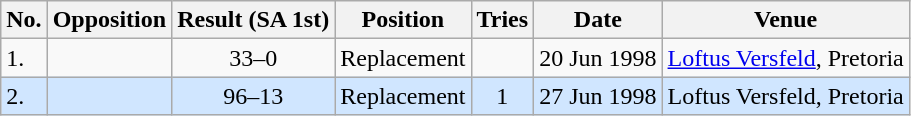<table class="wikitable sortable">
<tr>
<th>No.</th>
<th>Opposition</th>
<th>Result (SA 1st)</th>
<th>Position</th>
<th>Tries</th>
<th>Date</th>
<th>Venue</th>
</tr>
<tr>
<td>1.</td>
<td></td>
<td align="center">33–0</td>
<td>Replacement</td>
<td></td>
<td>20 Jun 1998</td>
<td><a href='#'>Loftus Versfeld</a>, Pretoria</td>
</tr>
<tr style="background: #D0E6FF;">
<td>2.</td>
<td></td>
<td align="center">96–13</td>
<td>Replacement</td>
<td align="center">1</td>
<td>27 Jun 1998</td>
<td>Loftus Versfeld, Pretoria</td>
</tr>
</table>
